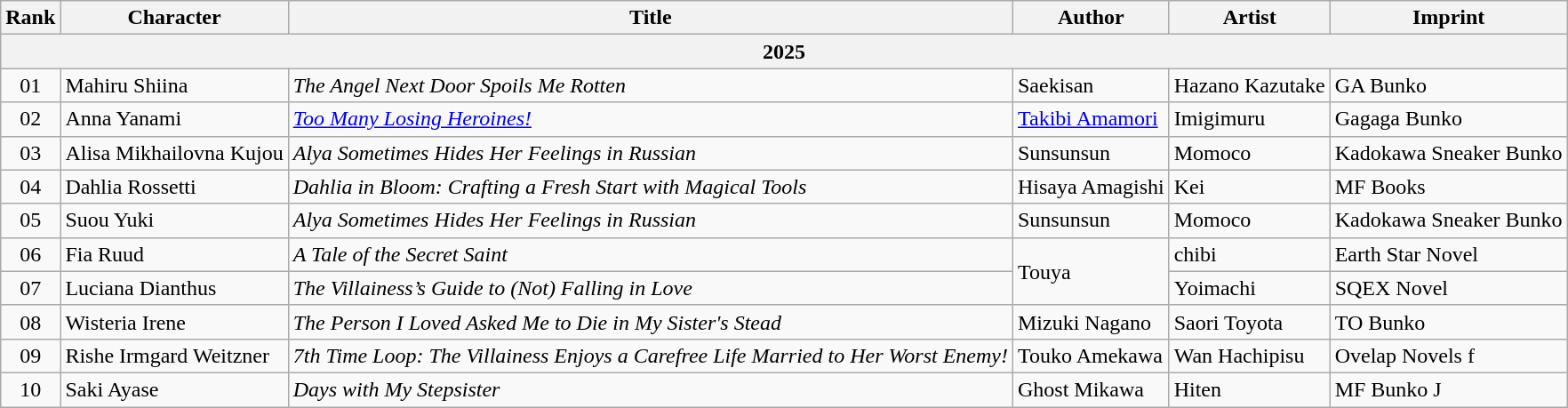<table class="wikitable">
<tr>
<th>Rank</th>
<th>Character</th>
<th>Title</th>
<th>Author</th>
<th>Artist</th>
<th>Imprint</th>
</tr>
<tr>
<th colspan="6">2025</th>
</tr>
<tr>
<td align="center">01</td>
<td>Mahiru Shiina</td>
<td><em>The Angel Next Door Spoils Me Rotten</em></td>
<td>Saekisan</td>
<td>Hazano Kazutake</td>
<td>GA Bunko</td>
</tr>
<tr>
<td align="center">02</td>
<td>Anna Yanami</td>
<td><em><a href='#'>Too Many Losing Heroines!</a></em></td>
<td><a href='#'>Takibi Amamori</a></td>
<td>Imigimuru</td>
<td>Gagaga Bunko</td>
</tr>
<tr>
<td align="center">03</td>
<td>Alisa Mikhailovna Kujou</td>
<td><em>Alya Sometimes Hides Her Feelings in Russian</em></td>
<td>Sunsunsun</td>
<td>Momoco</td>
<td>Kadokawa Sneaker Bunko</td>
</tr>
<tr>
<td align="center">04</td>
<td>Dahlia Rossetti</td>
<td><em>Dahlia in Bloom: Crafting a Fresh Start with Magical Tools</em></td>
<td>Hisaya Amagishi</td>
<td>Kei</td>
<td>MF Books</td>
</tr>
<tr>
<td align="center">05</td>
<td>Suou Yuki</td>
<td><em>Alya Sometimes Hides Her Feelings in Russian</em></td>
<td>Sunsunsun</td>
<td>Momoco</td>
<td>Kadokawa Sneaker Bunko</td>
</tr>
<tr>
<td align="center">06</td>
<td>Fia Ruud</td>
<td><em>A Tale of the Secret Saint</em></td>
<td rowspan="2">Touya</td>
<td>chibi</td>
<td>Earth Star Novel</td>
</tr>
<tr>
<td align="center">07</td>
<td>Luciana Dianthus</td>
<td><em>The Villainess’s Guide to (Not) Falling in Love</em></td>
<td>Yoimachi</td>
<td>SQEX Novel</td>
</tr>
<tr>
<td align="center">08</td>
<td>Wisteria Irene</td>
<td><em>The Person I Loved Asked Me to Die in My Sister's Stead</em></td>
<td>Mizuki Nagano</td>
<td>Saori Toyota</td>
<td>TO Bunko</td>
</tr>
<tr>
<td align="center">09</td>
<td>Rishe Irmgard Weitzner</td>
<td><em>7th Time Loop: The Villainess Enjoys a Carefree Life Married to Her Worst Enemy!</em></td>
<td>Touko Amekawa</td>
<td>Wan Hachipisu</td>
<td>Ovelap Novels f</td>
</tr>
<tr>
<td align="center">10</td>
<td>Saki Ayase</td>
<td><em>Days with My Stepsister</em></td>
<td>Ghost Mikawa</td>
<td>Hiten</td>
<td>MF Bunko J</td>
</tr>
</table>
